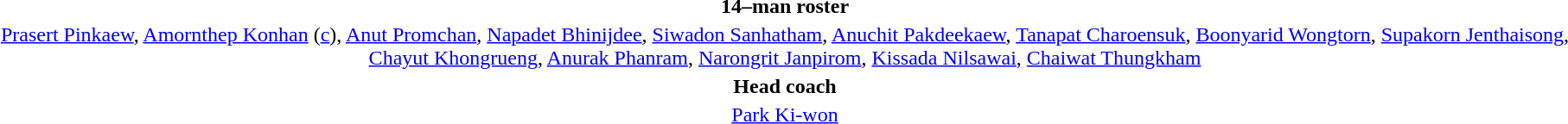<table style="text-align:center; margin-top:2em; margin-left:auto; margin-right:auto">
<tr>
<td><strong>14–man roster</strong></td>
</tr>
<tr>
<td><a href='#'>Prasert Pinkaew</a>, <a href='#'>Amornthep Konhan</a> (<a href='#'>c</a>), <a href='#'>Anut Promchan</a>, <a href='#'>Napadet Bhinijdee</a>, <a href='#'>Siwadon Sanhatham</a>, <a href='#'>Anuchit Pakdeekaew</a>, <a href='#'>Tanapat Charoensuk</a>, <a href='#'>Boonyarid Wongtorn</a>, <a href='#'>Supakorn Jenthaisong</a>, <a href='#'>Chayut Khongrueng</a>, <a href='#'>Anurak Phanram</a>, <a href='#'>Narongrit Janpirom</a>, <a href='#'>Kissada Nilsawai</a>, <a href='#'>Chaiwat Thungkham</a></td>
</tr>
<tr>
<td><strong>Head coach</strong></td>
</tr>
<tr>
<td> <a href='#'>Park Ki-won</a></td>
</tr>
</table>
